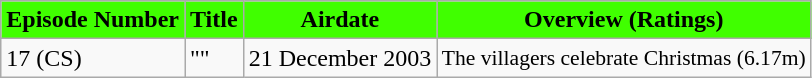<table class="wikitable">
<tr>
<th style="background-color:#40FF00;">Episode Number</th>
<th style="background-color:#40FF00;">Title</th>
<th style="background-color:#40FF00;">Airdate</th>
<th style="background-color:#40FF00">Overview (Ratings)</th>
</tr>
<tr>
<td>17 (CS)</td>
<td>""</td>
<td>21 December 2003</td>
<td style="font-size: 90%;">The villagers celebrate Christmas (6.17m)</td>
</tr>
</table>
